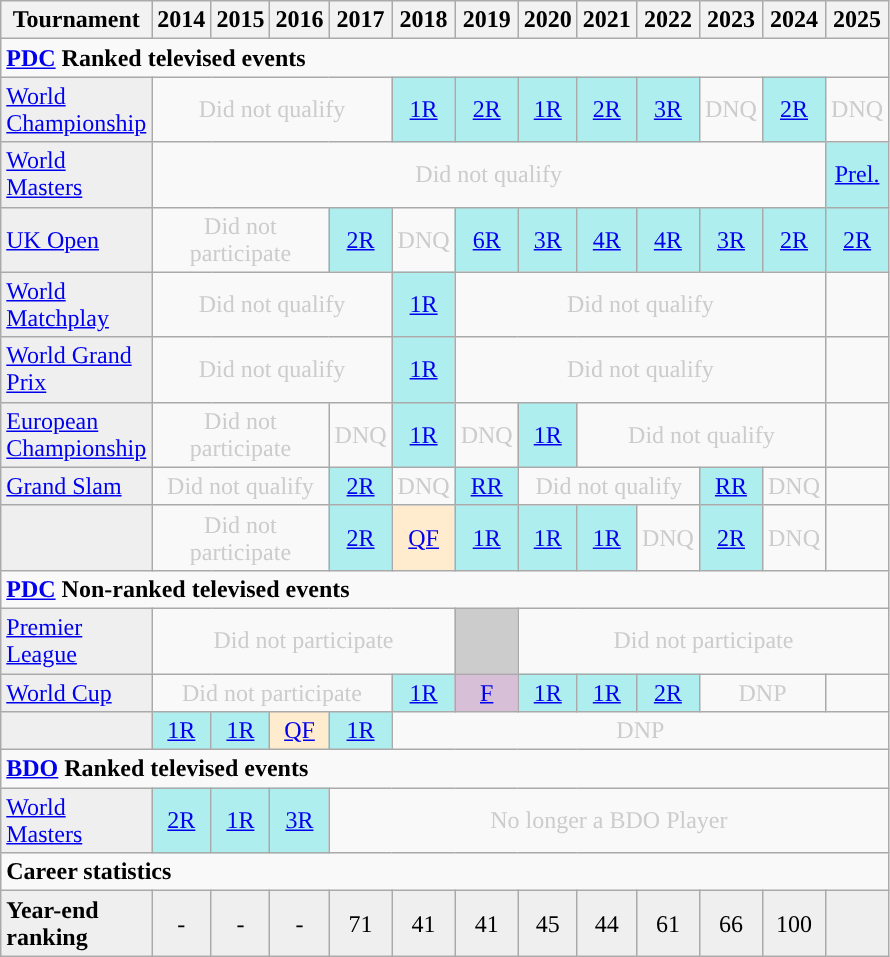<table class="wikitable" style="width:20%; margin:0">
<tr>
<th>Tournament</th>
<th>2014</th>
<th>2015</th>
<th>2016</th>
<th>2017</th>
<th>2018</th>
<th>2019</th>
<th>2020</th>
<th>2021</th>
<th>2022</th>
<th>2023</th>
<th>2024</th>
<th>2025</th>
</tr>
<tr>
<td colspan="15" style="text-align:left"><strong><a href='#'>PDC</a> Ranked televised events</strong></td>
</tr>
<tr>
<td style="background:#efefef;"><a href='#'>World Championship</a></td>
<td colspan="4" style="text-align:center; color:#ccc;">Did not qualify</td>
<td style="text-align:center; background:#afeeee;"><a href='#'>1R</a></td>
<td style="text-align:center; background:#afeeee;"><a href='#'>2R</a></td>
<td style="text-align:center; background:#afeeee;"><a href='#'>1R</a></td>
<td style="text-align:center; background:#afeeee;"><a href='#'>2R</a></td>
<td style="text-align:center; background:#afeeee;"><a href='#'>3R</a></td>
<td style="text-align:center; color:#ccc;">DNQ</td>
<td style="text-align:center; background:#afeeee;"><a href='#'>2R</a></td>
<td style="text-align:center; color:#ccc;">DNQ</td>
</tr>
<tr>
<td style="background:#efefef;"><a href='#'>World Masters</a></td>
<td colspan="11" style="text-align:center; color:#ccc;">Did not qualify</td>
<td style="text-align:center; background:#afeeee;"><a href='#'>Prel.</a></td>
</tr>
<tr>
<td style="background:#efefef;"><a href='#'>UK Open</a></td>
<td colspan="3" style="text-align:center; color:#ccc;">Did not participate</td>
<td style="text-align:center; background:#afeeee;"><a href='#'>2R</a></td>
<td style="text-align:center; color:#ccc;">DNQ</td>
<td style="text-align:center; background:#afeeee;"><a href='#'>6R</a></td>
<td style="text-align:center; background:#afeeee;"><a href='#'>3R</a></td>
<td style="text-align:center; background:#afeeee;"><a href='#'>4R</a></td>
<td style="text-align:center; background:#afeeee;"><a href='#'>4R</a></td>
<td style="text-align:center; background:#afeeee;"><a href='#'>3R</a></td>
<td style="text-align:center; background:#afeeee;"><a href='#'>2R</a></td>
<td style="text-align:center; background:#afeeee;"><a href='#'>2R</a></td>
</tr>
<tr>
<td style="background:#efefef;"><a href='#'>World Matchplay</a></td>
<td colspan="4" style="text-align:center; color:#ccc;">Did not qualify</td>
<td style="text-align:center; background:#afeeee;"><a href='#'>1R</a></td>
<td colspan="6" style="text-align:center; color:#ccc;">Did not qualify</td>
<td></td>
</tr>
<tr>
<td style="background:#efefef;"><a href='#'>World Grand Prix</a></td>
<td colspan="4" style="text-align:center; color:#ccc;">Did not qualify</td>
<td style="text-align:center; background:#afeeee;"><a href='#'>1R</a></td>
<td colspan="6" style="text-align:center; color:#ccc;">Did not qualify</td>
<td></td>
</tr>
<tr>
<td style="background:#efefef;"><a href='#'>European Championship</a></td>
<td colspan="3" style="text-align:center; color:#ccc;">Did not participate</td>
<td style="text-align:center; color:#ccc;">DNQ</td>
<td style="text-align:center; background:#afeeee;"><a href='#'>1R</a></td>
<td style="text-align:center; color:#ccc;">DNQ</td>
<td style="text-align:center; background:#afeeee;"><a href='#'>1R</a></td>
<td colspan="4" style="text-align:center; color:#ccc;">Did not qualify</td>
<td></td>
</tr>
<tr>
<td style="background:#efefef;"><a href='#'>Grand Slam</a></td>
<td colspan="3" style="text-align:center; color:#ccc;">Did not qualify</td>
<td style="text-align:center; background:#afeeee;"><a href='#'>2R</a></td>
<td style="text-align:center; color:#ccc;">DNQ</td>
<td style="text-align:center; background:#afeeee;"><a href='#'>RR</a></td>
<td colspan="3" style="text-align:center; color:#ccc;">Did not qualify</td>
<td style="text-align:center; background:#afeeee;"><a href='#'>RR</a></td>
<td style="text-align:center; color:#ccc;">DNQ</td>
<td></td>
</tr>
<tr>
<td style="background:#efefef;"></td>
<td colspan="3" style="text-align:center; color:#ccc;">Did not participate</td>
<td style="text-align:center; background:#afeeee;"><a href='#'>2R</a></td>
<td style="text-align:center; background:#ffebcd;"><a href='#'>QF</a></td>
<td style="text-align:center; background:#afeeee;"><a href='#'>1R</a></td>
<td style="text-align:center; background:#afeeee;"><a href='#'>1R</a></td>
<td style="text-align:center; background:#afeeee;"><a href='#'>1R</a></td>
<td style="text-align:center; color:#ccc;">DNQ</td>
<td style="text-align:center; background:#afeeee;"><a href='#'>2R</a></td>
<td style="text-align:center; color:#ccc;">DNQ</td>
<td></td>
</tr>
<tr>
<td colspan="13" align="left"><strong><a href='#'>PDC</a> Non-ranked televised events</strong></td>
</tr>
<tr>
<td style="background:#efefef;"><a href='#'>Premier League</a></td>
<td colspan="5" style="text-align:center; color:#ccc;">Did not participate</td>
<td style="text-align:center; background:#ccc;"><a href='#'></a></td>
<td colspan="6" style="text-align:center; color:#ccc;">Did not participate</td>
</tr>
<tr>
<td style="background:#efefef;"><a href='#'>World Cup</a></td>
<td colspan="4" style="text-align:center; color:#ccc;">Did not participate</td>
<td style="text-align:center; background:#afeeee;"><a href='#'>1R</a></td>
<td style="text-align:center; background:thistle;"><a href='#'>F</a></td>
<td style="text-align:center; background:#afeeee;"><a href='#'>1R</a></td>
<td style="text-align:center; background:#afeeee;"><a href='#'>1R</a></td>
<td style="text-align:center; background:#afeeee;"><a href='#'>2R</a></td>
<td colspan="2" style="text-align:center; color:#ccc;">DNP</td>
<td></td>
</tr>
<tr>
<td style="background:#efefef;"></td>
<td style="text-align:center; background:#afeeee;"><a href='#'>1R</a></td>
<td style="text-align:center; background:#afeeee;"><a href='#'>1R</a></td>
<td style="text-align:center; background:#ffebcd;"><a href='#'>QF</a></td>
<td style="text-align:center; background:#afeeee;"><a href='#'>1R</a></td>
<td colspan="8" style="text-align:center; color:#ccc;">DNP</td>
</tr>
<tr>
<td colspan="15" style="text-align:left"><strong><a href='#'>BDO</a> Ranked televised events</strong></td>
</tr>
<tr>
<td style="background:#efefef;"><a href='#'>World Masters</a></td>
<td style="text-align:center; background:#afeeee;"><a href='#'>2R</a></td>
<td style="text-align:center; background:#afeeee;"><a href='#'>1R</a></td>
<td style="text-align:center; background:#afeeee;"><a href='#'>3R</a></td>
<td colspan="9" style="text-align:center; color:#ccc;">No longer a BDO Player</td>
</tr>
<tr>
<td colspan="15" align="left"><strong>Career statistics</strong></td>
</tr>
<tr bgcolor="efefef">
<td align="left"><strong>Year-end ranking</strong></td>
<td style="text-align:center;">-</td>
<td style="text-align:center;">-</td>
<td style="text-align:center;">-</td>
<td style="text-align:center;">71</td>
<td style="text-align:center;">41</td>
<td style="text-align:center;">41</td>
<td style="text-align:center;">45</td>
<td style="text-align:center;">44</td>
<td style="text-align:center;">61</td>
<td style="text-align:center;">66</td>
<td style="text-align:center;">100</td>
<td></td>
</tr>
</table>
